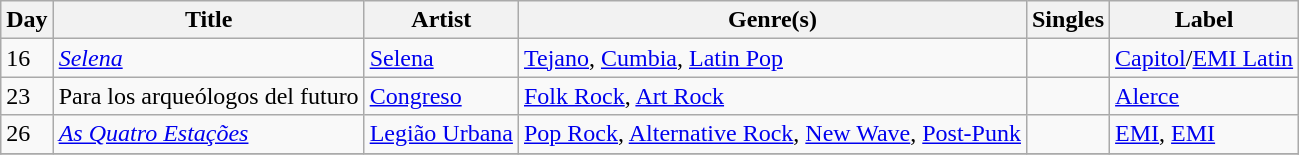<table class="wikitable sortable" style="text-align: left;">
<tr>
<th>Day</th>
<th>Title</th>
<th>Artist</th>
<th>Genre(s)</th>
<th>Singles</th>
<th>Label</th>
</tr>
<tr>
<td>16</td>
<td><em><a href='#'>Selena</a></em></td>
<td><a href='#'>Selena</a></td>
<td><a href='#'>Tejano</a>, <a href='#'>Cumbia</a>, <a href='#'>Latin Pop</a></td>
<td></td>
<td><a href='#'>Capitol</a>/<a href='#'>EMI Latin</a></td>
</tr>
<tr>
<td>23</td>
<td>Para los arqueólogos del futuro</td>
<td><a href='#'>Congreso</a></td>
<td><a href='#'>Folk Rock</a>, <a href='#'>Art Rock</a></td>
<td></td>
<td><a href='#'>Alerce</a></td>
</tr>
<tr>
<td>26</td>
<td><em><a href='#'>As Quatro Estações</a></em></td>
<td><a href='#'>Legião Urbana</a></td>
<td><a href='#'>Pop Rock</a>, <a href='#'>Alternative Rock</a>, <a href='#'>New Wave</a>, <a href='#'>Post-Punk</a></td>
<td></td>
<td><a href='#'>EMI</a>, <a href='#'>EMI</a></td>
</tr>
<tr>
</tr>
</table>
